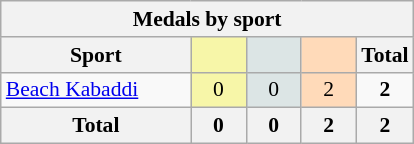<table class="wikitable" style="font-size:90%; text-align:center;">
<tr>
<th colspan=5>Medals by sport</th>
</tr>
<tr>
<th width=120>Sport</th>
<th scope="col" width=30 style="background:#F7F6A8;"></th>
<th scope="col" width=30 style="background:#DCE5E5;"></th>
<th scope="col" width=30 style="background:#FFDAB9;"></th>
<th width=30>Total</th>
</tr>
<tr>
<td align=left> <a href='#'>Beach Kabaddi</a></td>
<td style="background:#F7F6A8;">0</td>
<td style="background:#DCE5E5;">0</td>
<td style="background:#FFDAB9;">2</td>
<td><strong>2</strong></td>
</tr>
<tr class="sortbottom">
<th>Total</th>
<th>0</th>
<th>0</th>
<th>2</th>
<th>2</th>
</tr>
</table>
